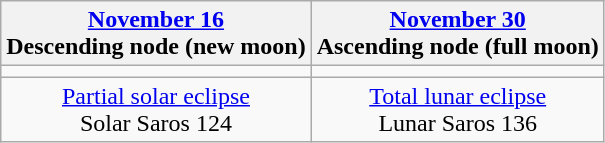<table class="wikitable">
<tr>
<th><a href='#'>November 16</a><br>Descending node (new moon)<br></th>
<th><a href='#'>November 30</a><br>Ascending node (full moon)<br></th>
</tr>
<tr>
<td></td>
<td></td>
</tr>
<tr align=center>
<td><a href='#'>Partial solar eclipse</a><br>Solar Saros 124</td>
<td><a href='#'>Total lunar eclipse</a><br>Lunar Saros 136</td>
</tr>
</table>
